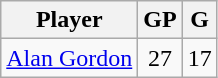<table class=wikitable>
<tr>
<th>Player</th>
<th>GP</th>
<th>G</th>
</tr>
<tr>
<td> <a href='#'>Alan Gordon</a></td>
<td align="center">27</td>
<td align="center">17</td>
</tr>
</table>
